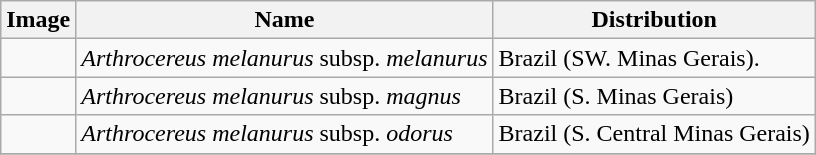<table class="wikitable">
<tr>
<th>Image</th>
<th>Name</th>
<th>Distribution</th>
</tr>
<tr>
<td></td>
<td><em>Arthrocereus melanurus</em> subsp. <em>melanurus</em></td>
<td>Brazil (SW. Minas Gerais).</td>
</tr>
<tr>
<td></td>
<td><em>Arthrocereus melanurus</em> subsp. <em>magnus</em> </td>
<td>Brazil (S. Minas Gerais)</td>
</tr>
<tr>
<td></td>
<td><em>Arthrocereus melanurus</em> subsp. <em>odorus</em> </td>
<td>Brazil (S. Central Minas Gerais)</td>
</tr>
<tr>
</tr>
</table>
